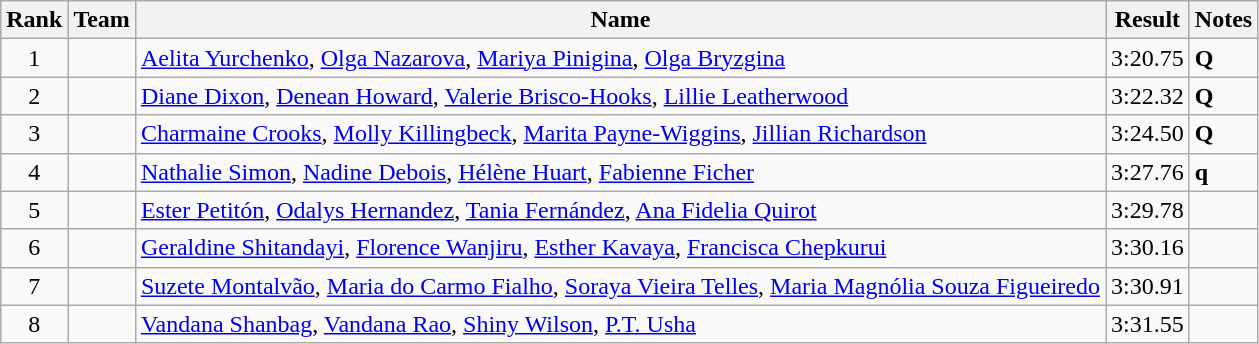<table class="sortable wikitable">
<tr>
<th>Rank</th>
<th>Team</th>
<th>Name</th>
<th>Result</th>
<th>Notes</th>
</tr>
<tr>
<td align="center">1</td>
<td></td>
<td><a href='#'>Aelita Yurchenko</a>, <a href='#'>Olga Nazarova</a>, <a href='#'>Mariya Pinigina</a>, <a href='#'>Olga Bryzgina</a></td>
<td>3:20.75</td>
<td><strong>Q</strong></td>
</tr>
<tr>
<td align="center">2</td>
<td></td>
<td><a href='#'>Diane Dixon</a>, <a href='#'>Denean Howard</a>, <a href='#'>Valerie Brisco-Hooks</a>, <a href='#'>Lillie Leatherwood</a></td>
<td>3:22.32</td>
<td><strong>Q</strong></td>
</tr>
<tr>
<td align="center">3</td>
<td></td>
<td><a href='#'>Charmaine Crooks</a>, <a href='#'>Molly Killingbeck</a>, <a href='#'>Marita Payne-Wiggins</a>, <a href='#'>Jillian Richardson</a></td>
<td>3:24.50</td>
<td><strong>Q</strong></td>
</tr>
<tr>
<td align="center">4</td>
<td></td>
<td><a href='#'>Nathalie Simon</a>, <a href='#'>Nadine Debois</a>, <a href='#'>Hélène Huart</a>, <a href='#'>Fabienne Ficher</a></td>
<td>3:27.76</td>
<td><strong>q</strong></td>
</tr>
<tr>
<td align="center">5</td>
<td></td>
<td><a href='#'>Ester Petitón</a>, <a href='#'>Odalys Hernandez</a>, <a href='#'>Tania Fernández</a>, <a href='#'>Ana Fidelia Quirot</a></td>
<td>3:29.78</td>
<td></td>
</tr>
<tr>
<td align="center">6</td>
<td></td>
<td><a href='#'>Geraldine Shitandayi</a>, <a href='#'>Florence Wanjiru</a>, <a href='#'>Esther Kavaya</a>, <a href='#'>Francisca Chepkurui</a></td>
<td>3:30.16</td>
<td></td>
</tr>
<tr>
<td align="center">7</td>
<td></td>
<td><a href='#'>Suzete Montalvão</a>, <a href='#'>Maria do Carmo Fialho</a>, <a href='#'>Soraya Vieira Telles</a>, <a href='#'>Maria Magnólia Souza Figueiredo</a></td>
<td>3:30.91</td>
<td></td>
</tr>
<tr>
<td align="center">8</td>
<td></td>
<td><a href='#'>Vandana Shanbag</a>, <a href='#'>Vandana Rao</a>, <a href='#'>Shiny Wilson</a>, <a href='#'>P.T. Usha</a></td>
<td>3:31.55</td>
<td></td>
</tr>
</table>
